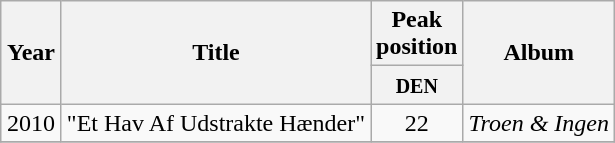<table class="wikitable">
<tr>
<th width="33" rowspan="2" style="text-align:center;">Year</th>
<th rowspan="2">Title</th>
<th colspan="1">Peak <br>position</th>
<th rowspan="2">Album</th>
</tr>
<tr>
<th align="center"><small>DEN<br></small></th>
</tr>
<tr>
<td align="center">2010</td>
<td>"Et Hav Af Udstrakte Hænder"</td>
<td align="center">22</td>
<td align="center"><em>Troen & Ingen</em></td>
</tr>
<tr>
</tr>
</table>
